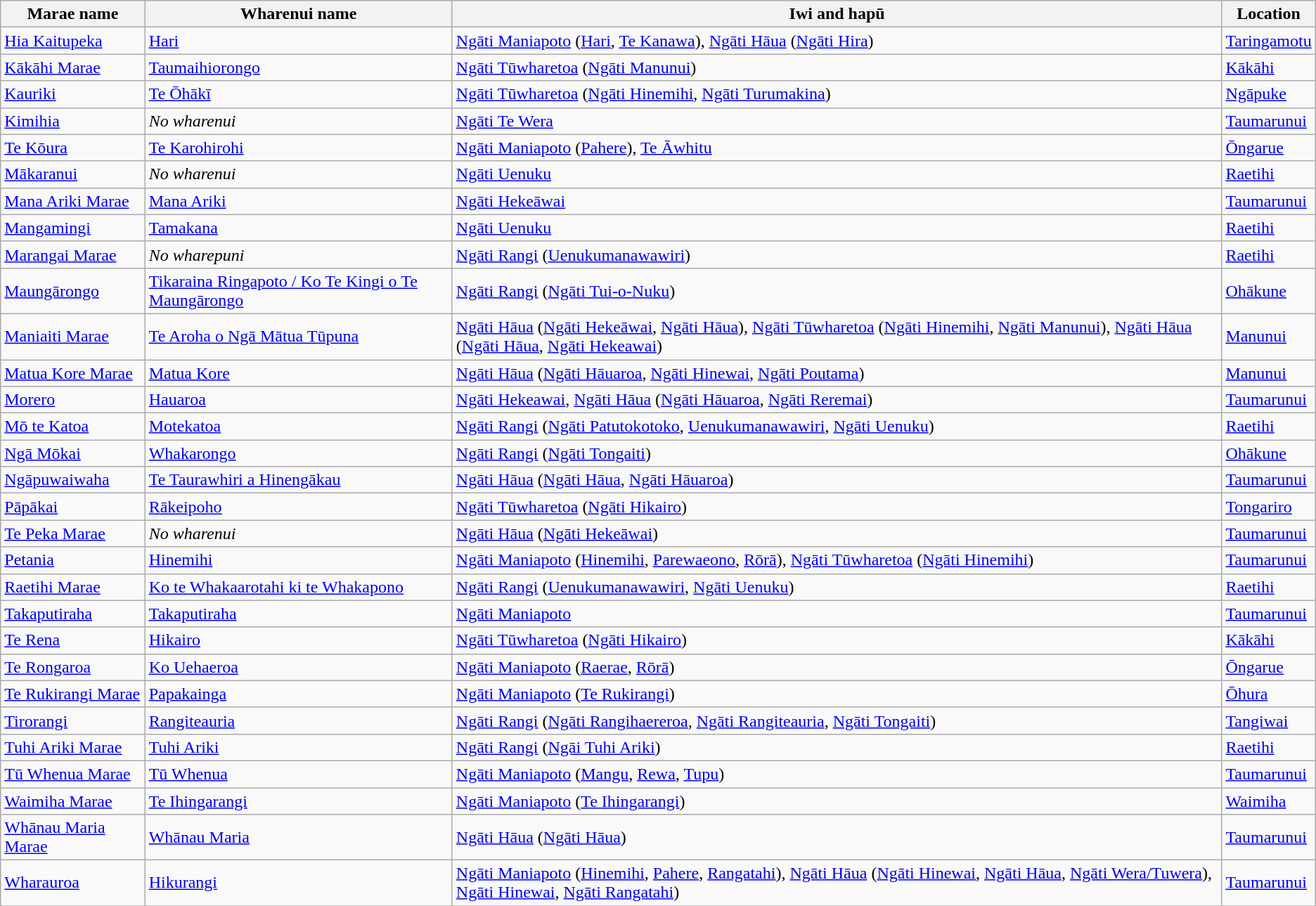<table class="wikitable sortable">
<tr>
<th>Marae name</th>
<th>Wharenui name</th>
<th>Iwi and hapū</th>
<th>Location</th>
</tr>
<tr>
<td><a href='#'>Hia Kaitupeka</a></td>
<td><a href='#'>Hari</a></td>
<td><a href='#'>Ngāti Maniapoto</a> (<a href='#'>Hari</a>, <a href='#'>Te Kanawa</a>), <a href='#'>Ngāti Hāua</a> (<a href='#'>Ngāti Hira</a>)</td>
<td><a href='#'>Taringamotu</a></td>
</tr>
<tr>
<td><a href='#'>Kākāhi Marae</a></td>
<td><a href='#'>Taumaihiorongo</a></td>
<td><a href='#'>Ngāti Tūwharetoa</a> (<a href='#'>Ngāti Manunui</a>)</td>
<td><a href='#'>Kākāhi</a></td>
</tr>
<tr>
<td><a href='#'>Kauriki</a></td>
<td><a href='#'>Te Ōhākī</a></td>
<td><a href='#'>Ngāti Tūwharetoa</a> (<a href='#'>Ngāti Hinemihi</a>, <a href='#'>Ngāti Turumakina</a>)</td>
<td><a href='#'>Ngāpuke</a></td>
</tr>
<tr>
<td><a href='#'>Kimihia</a></td>
<td><em>No wharenui</em></td>
<td><a href='#'>Ngāti Te Wera</a></td>
<td><a href='#'>Taumarunui</a></td>
</tr>
<tr>
<td><a href='#'>Te Kōura</a></td>
<td><a href='#'>Te Karohirohi</a></td>
<td><a href='#'>Ngāti Maniapoto</a> (<a href='#'>Pahere</a>), <a href='#'>Te Āwhitu</a></td>
<td><a href='#'>Ōngarue</a></td>
</tr>
<tr>
<td><a href='#'>Mākaranui</a></td>
<td><em>No wharenui</em></td>
<td><a href='#'>Ngāti Uenuku</a></td>
<td><a href='#'>Raetihi</a></td>
</tr>
<tr>
<td><a href='#'>Mana Ariki Marae</a></td>
<td><a href='#'>Mana Ariki</a></td>
<td><a href='#'>Ngāti Hekeāwai</a></td>
<td><a href='#'>Taumarunui</a></td>
</tr>
<tr>
<td><a href='#'>Mangamingi</a></td>
<td><a href='#'>Tamakana</a></td>
<td><a href='#'>Ngāti Uenuku</a></td>
<td><a href='#'>Raetihi</a></td>
</tr>
<tr>
<td><a href='#'>Marangai Marae</a></td>
<td><em>No wharepuni</em></td>
<td><a href='#'>Ngāti Rangi</a> (<a href='#'>Uenukumanawawiri</a>)</td>
<td><a href='#'>Raetihi</a></td>
</tr>
<tr>
<td><a href='#'>Maungārongo</a></td>
<td><a href='#'>Tikaraina Ringapoto / Ko Te Kingi o Te Maungārongo</a></td>
<td><a href='#'>Ngāti Rangi</a> (<a href='#'>Ngāti Tui-o-Nuku</a>)</td>
<td><a href='#'>Ohākune</a></td>
</tr>
<tr>
<td><a href='#'>Maniaiti Marae</a></td>
<td><a href='#'>Te Aroha o Ngā Mātua Tūpuna</a></td>
<td><a href='#'>Ngāti Hāua</a> (<a href='#'>Ngāti Hekeāwai</a>, <a href='#'>Ngāti Hāua</a>), <a href='#'>Ngāti Tūwharetoa</a> (<a href='#'>Ngāti Hinemihi</a>, <a href='#'>Ngāti Manunui</a>), <a href='#'>Ngāti Hāua</a> (<a href='#'>Ngāti Hāua</a>, <a href='#'>Ngāti Hekeawai</a>)</td>
<td><a href='#'>Manunui</a></td>
</tr>
<tr>
<td><a href='#'>Matua Kore Marae</a></td>
<td><a href='#'>Matua Kore</a></td>
<td><a href='#'>Ngāti Hāua</a> (<a href='#'>Ngāti Hāuaroa</a>, <a href='#'>Ngāti Hinewai</a>, <a href='#'>Ngāti Poutama</a>)</td>
<td><a href='#'>Manunui</a></td>
</tr>
<tr>
<td><a href='#'>Morero</a></td>
<td><a href='#'>Hauaroa</a></td>
<td><a href='#'>Ngāti Hekeawai</a>, <a href='#'>Ngāti Hāua</a> (<a href='#'>Ngāti Hāuaroa</a>, <a href='#'>Ngāti Reremai</a>)</td>
<td><a href='#'>Taumarunui</a></td>
</tr>
<tr>
<td><a href='#'>Mō te Katoa</a></td>
<td><a href='#'>Motekatoa</a></td>
<td><a href='#'>Ngāti Rangi</a> (<a href='#'>Ngāti Patutokotoko</a>, <a href='#'>Uenukumanawawiri</a>, <a href='#'>Ngāti Uenuku</a>)</td>
<td><a href='#'>Raetihi</a></td>
</tr>
<tr>
<td><a href='#'>Ngā Mōkai</a></td>
<td><a href='#'>Whakarongo</a></td>
<td><a href='#'>Ngāti Rangi</a> (<a href='#'>Ngāti Tongaiti</a>)</td>
<td><a href='#'>Ohākune</a></td>
</tr>
<tr>
<td><a href='#'>Ngāpuwaiwaha</a></td>
<td><a href='#'>Te Taurawhiri a Hinengākau</a></td>
<td><a href='#'>Ngāti Hāua</a> (<a href='#'>Ngāti Hāua</a>, <a href='#'>Ngāti Hāuaroa</a>)</td>
<td><a href='#'>Taumarunui</a></td>
</tr>
<tr>
<td><a href='#'>Pāpākai</a></td>
<td><a href='#'>Rākeipoho</a></td>
<td><a href='#'>Ngāti Tūwharetoa</a> (<a href='#'>Ngāti Hikairo</a>)</td>
<td><a href='#'>Tongariro</a></td>
</tr>
<tr>
<td><a href='#'>Te Peka Marae</a></td>
<td><em>No wharenui</em></td>
<td><a href='#'>Ngāti Hāua</a> (<a href='#'>Ngāti Hekeāwai</a>)</td>
<td><a href='#'>Taumarunui</a></td>
</tr>
<tr>
<td><a href='#'>Petania</a></td>
<td><a href='#'>Hinemihi</a></td>
<td><a href='#'>Ngāti Maniapoto</a> (<a href='#'>Hinemihi</a>, <a href='#'>Parewaeono</a>, <a href='#'>Rōrā</a>), <a href='#'>Ngāti Tūwharetoa</a> (<a href='#'>Ngāti Hinemihi</a>)</td>
<td><a href='#'>Taumarunui</a></td>
</tr>
<tr>
<td><a href='#'>Raetihi Marae</a></td>
<td><a href='#'>Ko te Whakaarotahi ki te Whakapono</a></td>
<td><a href='#'>Ngāti Rangi</a> (<a href='#'>Uenukumanawawiri</a>, <a href='#'>Ngāti Uenuku</a>)</td>
<td><a href='#'>Raetihi</a></td>
</tr>
<tr>
<td><a href='#'>Takaputiraha</a></td>
<td><a href='#'>Takaputiraha</a></td>
<td><a href='#'>Ngāti Maniapoto</a></td>
<td><a href='#'>Taumarunui</a></td>
</tr>
<tr>
<td><a href='#'>Te Rena</a></td>
<td><a href='#'>Hikairo</a></td>
<td><a href='#'>Ngāti Tūwharetoa</a> (<a href='#'>Ngāti Hikairo</a>)</td>
<td><a href='#'>Kākāhi</a></td>
</tr>
<tr>
<td><a href='#'>Te Rongaroa</a></td>
<td><a href='#'>Ko Uehaeroa</a></td>
<td><a href='#'>Ngāti Maniapoto</a> (<a href='#'>Raerae</a>, <a href='#'>Rōrā</a>)</td>
<td><a href='#'>Ōngarue</a></td>
</tr>
<tr>
<td><a href='#'>Te Rukirangi Marae</a></td>
<td><a href='#'>Papakainga</a></td>
<td><a href='#'>Ngāti Maniapoto</a> (<a href='#'>Te Rukirangi</a>)</td>
<td><a href='#'>Ōhura</a></td>
</tr>
<tr>
<td><a href='#'>Tirorangi</a></td>
<td><a href='#'>Rangiteauria</a></td>
<td><a href='#'>Ngāti Rangi</a> (<a href='#'>Ngāti Rangihaereroa</a>, <a href='#'>Ngāti Rangiteauria</a>, <a href='#'>Ngāti Tongaiti</a>)</td>
<td><a href='#'>Tangiwai</a></td>
</tr>
<tr>
<td><a href='#'>Tuhi Ariki Marae</a></td>
<td><a href='#'>Tuhi Ariki</a></td>
<td><a href='#'>Ngāti Rangi</a> (<a href='#'>Ngāi Tuhi Ariki</a>)</td>
<td><a href='#'>Raetihi</a></td>
</tr>
<tr>
<td><a href='#'>Tū Whenua Marae</a></td>
<td><a href='#'>Tū Whenua</a></td>
<td><a href='#'>Ngāti Maniapoto</a> (<a href='#'>Mangu</a>, <a href='#'>Rewa</a>, <a href='#'>Tupu</a>)</td>
<td><a href='#'>Taumarunui</a></td>
</tr>
<tr>
<td><a href='#'>Waimiha Marae</a></td>
<td><a href='#'>Te Ihingarangi</a></td>
<td><a href='#'>Ngāti Maniapoto</a> (<a href='#'>Te Ihingarangi</a>)</td>
<td><a href='#'>Waimiha</a></td>
</tr>
<tr>
<td><a href='#'>Whānau Maria Marae</a></td>
<td><a href='#'>Whānau Maria</a></td>
<td><a href='#'>Ngāti Hāua</a> (<a href='#'>Ngāti Hāua</a>)</td>
<td><a href='#'>Taumarunui</a></td>
</tr>
<tr>
<td><a href='#'>Wharauroa</a></td>
<td><a href='#'>Hikurangi</a></td>
<td><a href='#'>Ngāti Maniapoto</a> (<a href='#'>Hinemihi</a>, <a href='#'>Pahere</a>, <a href='#'>Rangatahi</a>), <a href='#'>Ngāti Hāua</a> (<a href='#'>Ngāti Hinewai</a>, <a href='#'>Ngāti Hāua</a>, <a href='#'>Ngāti Wera/Tuwera</a>), <a href='#'>Ngāti Hinewai</a>, <a href='#'>Ngāti Rangatahi</a>)</td>
<td><a href='#'>Taumarunui</a></td>
</tr>
<tr>
</tr>
</table>
